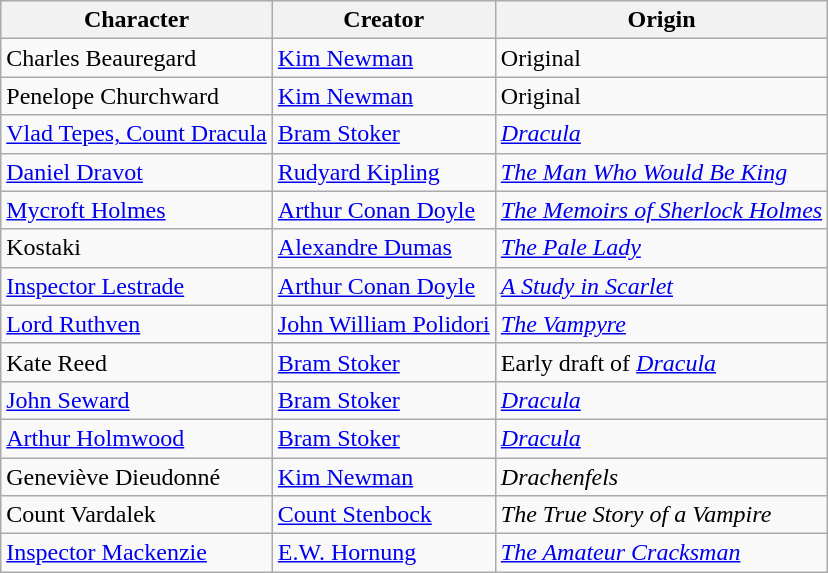<table class="wikitable sortable">
<tr>
<th>Character</th>
<th>Creator</th>
<th>Origin</th>
</tr>
<tr>
<td>Charles Beauregard</td>
<td><a href='#'>Kim Newman</a></td>
<td>Original</td>
</tr>
<tr>
<td>Penelope Churchward</td>
<td><a href='#'>Kim Newman</a></td>
<td>Original</td>
</tr>
<tr>
<td><a href='#'>Vlad Tepes, Count Dracula</a></td>
<td><a href='#'>Bram Stoker</a></td>
<td><em><a href='#'>Dracula</a></em></td>
</tr>
<tr>
<td><a href='#'>Daniel Dravot</a></td>
<td><a href='#'>Rudyard Kipling</a></td>
<td><em><a href='#'>The Man Who Would Be King</a></em></td>
</tr>
<tr>
<td><a href='#'>Mycroft Holmes</a></td>
<td><a href='#'>Arthur Conan Doyle</a></td>
<td><em><a href='#'>The Memoirs of Sherlock Holmes</a></em></td>
</tr>
<tr>
<td>Kostaki</td>
<td><a href='#'>Alexandre Dumas</a></td>
<td><em><a href='#'>The Pale Lady</a></em></td>
</tr>
<tr>
<td><a href='#'>Inspector Lestrade</a></td>
<td><a href='#'>Arthur Conan Doyle</a></td>
<td><em><a href='#'>A Study in Scarlet</a></em></td>
</tr>
<tr>
<td><a href='#'>Lord Ruthven</a></td>
<td><a href='#'>John William Polidori</a></td>
<td><em><a href='#'>The Vampyre</a></em></td>
</tr>
<tr>
<td>Kate Reed</td>
<td><a href='#'>Bram Stoker</a></td>
<td>Early draft of <em><a href='#'>Dracula</a></em></td>
</tr>
<tr>
<td><a href='#'>John Seward</a></td>
<td><a href='#'>Bram Stoker</a></td>
<td><em><a href='#'>Dracula</a></em></td>
</tr>
<tr>
<td><a href='#'>Arthur Holmwood</a></td>
<td><a href='#'>Bram Stoker</a></td>
<td><em><a href='#'>Dracula</a></em></td>
</tr>
<tr>
<td>Geneviève Dieudonné</td>
<td><a href='#'>Kim Newman</a></td>
<td><em>Drachenfels</em></td>
</tr>
<tr>
<td>Count Vardalek</td>
<td><a href='#'>Count Stenbock</a></td>
<td><em>The True Story of a Vampire</em></td>
</tr>
<tr>
<td><a href='#'>Inspector Mackenzie</a></td>
<td><a href='#'>E.W. Hornung</a></td>
<td><em><a href='#'>The Amateur Cracksman</a></em></td>
</tr>
</table>
